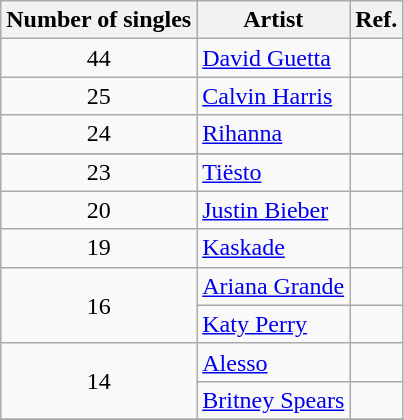<table class="wikitable">
<tr>
<th>Number of singles</th>
<th>Artist</th>
<th>Ref.</th>
</tr>
<tr>
<td style="text-align:center;">44</td>
<td><a href='#'>David Guetta</a></td>
<td></td>
</tr>
<tr>
<td style="text-align:center;">25</td>
<td><a href='#'>Calvin Harris</a></td>
<td></td>
</tr>
<tr>
<td style="text-align:center;">24</td>
<td><a href='#'>Rihanna</a></td>
<td></td>
</tr>
<tr>
</tr>
<tr>
<td style="text-align:center;">23</td>
<td><a href='#'>Tiësto</a></td>
<td></td>
</tr>
<tr>
<td style="text-align:center;">20</td>
<td><a href='#'>Justin Bieber</a></td>
<td></td>
</tr>
<tr>
<td style="text-align:center;">19</td>
<td><a href='#'>Kaskade</a></td>
<td></td>
</tr>
<tr>
<td rowspan="2" style="text-align:center;">16</td>
<td><a href='#'>Ariana Grande</a></td>
<td></td>
</tr>
<tr>
<td><a href='#'>Katy Perry</a></td>
<td></td>
</tr>
<tr>
<td rowspan="2" style="text-align:center;">14</td>
<td><a href='#'>Alesso</a></td>
<td></td>
</tr>
<tr>
<td><a href='#'>Britney Spears</a></td>
<td></td>
</tr>
<tr>
</tr>
</table>
